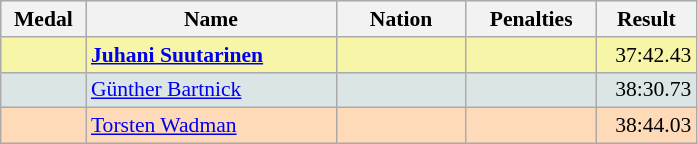<table class=wikitable style="border:1px solid #AAAAAA;font-size:90%">
<tr bgcolor="#E4E4E4">
<th style="border-bottom:1px solid #AAAAAA" width=50>Medal</th>
<th style="border-bottom:1px solid #AAAAAA" width=160>Name</th>
<th style="border-bottom:1px solid #AAAAAA" width=80>Nation</th>
<th style="border-bottom:1px solid #AAAAAA" width=80>Penalties</th>
<th style="border-bottom:1px solid #AAAAAA" width=60>Result</th>
</tr>
<tr bgcolor="#F7F6A8">
<td align="center"></td>
<td><strong><a href='#'>Juhani Suutarinen</a></strong></td>
<td align="center"></td>
<td align="center"></td>
<td align="right">37:42.43</td>
</tr>
<tr bgcolor="#DCE5E5">
<td align="center"></td>
<td><a href='#'>Günther Bartnick</a></td>
<td align="center"></td>
<td align="center"></td>
<td align="right">38:30.73</td>
</tr>
<tr bgcolor="#FFDAB9">
<td align="center"></td>
<td><a href='#'>Torsten Wadman</a></td>
<td align="center"></td>
<td align="center"></td>
<td align="right">38:44.03</td>
</tr>
</table>
